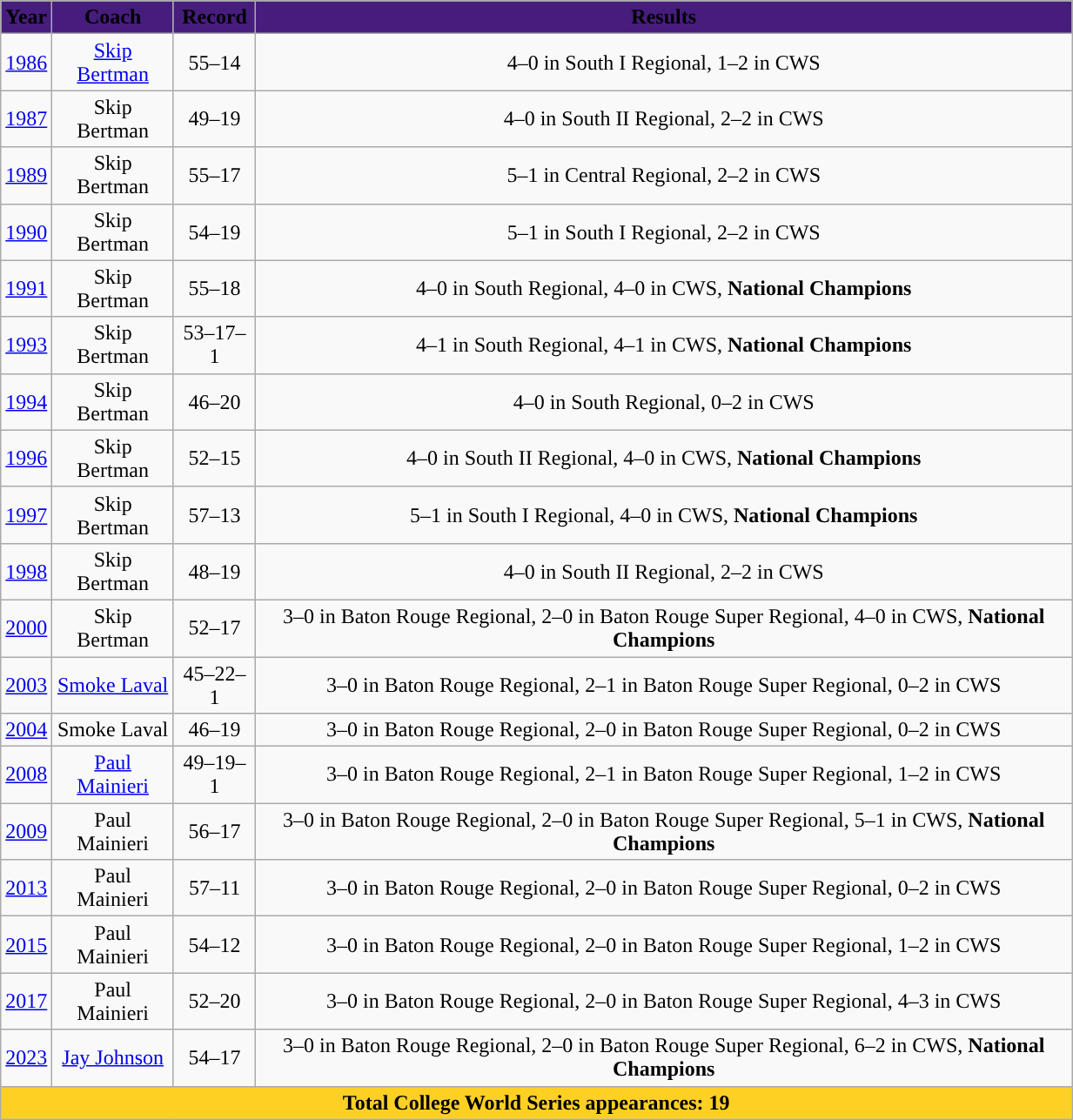<table class="wikitable sortable" style="width:65%;">
<tr>
<th style="background:#461D7C;" align="center"><span>Year</span></th>
<th style="background:#461D7C;" align="center"><span>Coach</span></th>
<th style="background:#461D7C;" align="center"><span>Record</span></th>
<th style="background:#461D7C;" align="center"><span>Results</span></th>
</tr>
<tr style="text-align:center;">
<td><a href='#'>1986</a></td>
<td><a href='#'>Skip Bertman</a></td>
<td>55–14</td>
<td>4–0 in South I Regional, 1–2 in CWS</td>
</tr>
<tr style="text-align:center;">
<td><a href='#'>1987</a></td>
<td>Skip Bertman</td>
<td>49–19</td>
<td>4–0 in South II Regional, 2–2 in CWS</td>
</tr>
<tr style="text-align:center;">
<td><a href='#'>1989</a></td>
<td>Skip Bertman</td>
<td>55–17</td>
<td>5–1 in Central Regional, 2–2 in CWS</td>
</tr>
<tr style="text-align:center;">
<td><a href='#'>1990</a></td>
<td>Skip Bertman</td>
<td>54–19</td>
<td>5–1 in South I Regional, 2–2 in CWS</td>
</tr>
<tr style="text-align:center;">
<td><a href='#'>1991</a></td>
<td>Skip Bertman</td>
<td>55–18</td>
<td>4–0 in South Regional, 4–0 in CWS, <strong>National Champions</strong></td>
</tr>
<tr style="text-align:center;">
<td><a href='#'>1993</a></td>
<td>Skip Bertman</td>
<td>53–17–1</td>
<td>4–1 in South Regional, 4–1 in CWS, <strong>National Champions</strong></td>
</tr>
<tr style="text-align:center;">
<td><a href='#'>1994</a></td>
<td>Skip Bertman</td>
<td>46–20</td>
<td>4–0 in South Regional, 0–2 in CWS</td>
</tr>
<tr style="text-align:center;">
<td><a href='#'>1996</a></td>
<td>Skip Bertman</td>
<td>52–15</td>
<td>4–0 in South II Regional, 4–0 in CWS, <strong>National Champions</strong></td>
</tr>
<tr style="text-align:center;">
<td><a href='#'>1997</a></td>
<td>Skip Bertman</td>
<td>57–13</td>
<td>5–1 in South I Regional, 4–0 in CWS, <strong>National Champions</strong></td>
</tr>
<tr style="text-align:center;">
<td><a href='#'>1998</a></td>
<td>Skip Bertman</td>
<td>48–19</td>
<td>4–0 in South II Regional, 2–2 in CWS</td>
</tr>
<tr style="text-align:center;">
<td><a href='#'>2000</a></td>
<td>Skip Bertman</td>
<td>52–17</td>
<td>3–0 in Baton Rouge Regional, 2–0 in Baton Rouge Super Regional, 4–0 in CWS, <strong>National Champions</strong></td>
</tr>
<tr style="text-align:center;">
<td><a href='#'>2003</a></td>
<td><a href='#'>Smoke Laval</a></td>
<td>45–22–1</td>
<td>3–0 in Baton Rouge Regional, 2–1 in Baton Rouge Super Regional, 0–2 in CWS</td>
</tr>
<tr style="text-align:center;">
<td><a href='#'>2004</a></td>
<td>Smoke Laval</td>
<td>46–19</td>
<td>3–0 in Baton Rouge Regional, 2–0 in Baton Rouge Super Regional, 0–2 in CWS</td>
</tr>
<tr style="text-align:center;">
<td><a href='#'>2008</a></td>
<td><a href='#'>Paul Mainieri</a></td>
<td>49–19–1</td>
<td>3–0 in Baton Rouge Regional, 2–1 in Baton Rouge Super Regional, 1–2 in CWS</td>
</tr>
<tr style="text-align:center;">
<td><a href='#'>2009</a></td>
<td>Paul Mainieri</td>
<td>56–17</td>
<td>3–0 in Baton Rouge Regional, 2–0 in Baton Rouge Super Regional, 5–1 in CWS, <strong>National Champions</strong></td>
</tr>
<tr style="text-align:center;">
<td><a href='#'>2013</a></td>
<td>Paul Mainieri</td>
<td>57–11</td>
<td>3–0 in Baton Rouge Regional, 2–0 in Baton Rouge Super Regional, 0–2 in CWS</td>
</tr>
<tr style="text-align:center;">
<td><a href='#'>2015</a></td>
<td>Paul Mainieri</td>
<td>54–12</td>
<td>3–0 in Baton Rouge Regional, 2–0 in Baton Rouge Super Regional, 1–2 in CWS</td>
</tr>
<tr style="color:#000; text-align:center;">
<td><a href='#'>2017</a></td>
<td>Paul Mainieri</td>
<td>52–20</td>
<td>3–0 in Baton Rouge Regional, 2–0 in Baton Rouge Super Regional, 4–3 in CWS</td>
</tr>
<tr style="color:#000; text-align:center;">
<td><a href='#'>2023</a></td>
<td><a href='#'>Jay Johnson</a></td>
<td>54–17</td>
<td>3–0 in Baton Rouge Regional, 2–0 in Baton Rouge Super Regional, 6–2 in CWS, <strong>National Champions</strong></td>
</tr>
<tr style="color:#000; text-align:center; background:#FDD023;" class="sortbottom">
<th colspan="4" style="background:#FDD023; color:#000;"><strong>Total College World Series appearances: 19</strong></th>
</tr>
</table>
